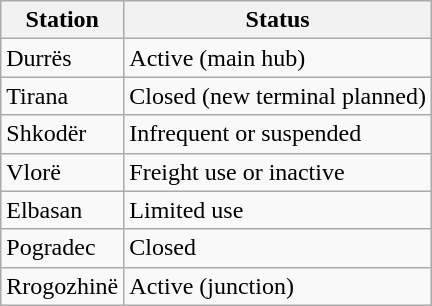<table class="wikitable">
<tr>
<th>Station</th>
<th>Status</th>
</tr>
<tr>
<td>Durrës</td>
<td>Active (main hub)</td>
</tr>
<tr>
<td>Tirana</td>
<td>Closed (new terminal planned)</td>
</tr>
<tr>
<td>Shkodër</td>
<td>Infrequent or suspended</td>
</tr>
<tr>
<td>Vlorë</td>
<td>Freight use or inactive</td>
</tr>
<tr>
<td>Elbasan</td>
<td>Limited use</td>
</tr>
<tr>
<td>Pogradec</td>
<td>Closed</td>
</tr>
<tr>
<td>Rrogozhinë</td>
<td>Active (junction)</td>
</tr>
</table>
